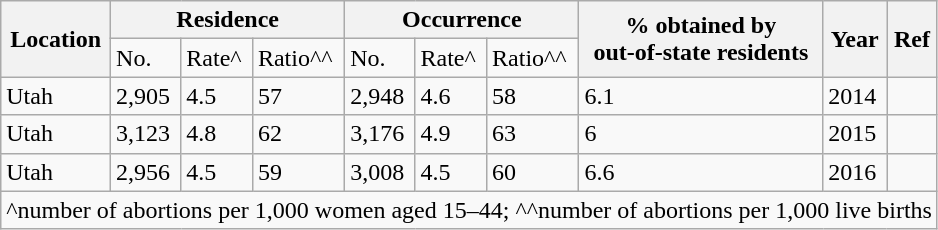<table class="wikitable">
<tr>
<th rowspan="2">Location</th>
<th colspan="3">Residence</th>
<th colspan="3">Occurrence</th>
<th rowspan="2">% obtained by<br>out-of-state residents</th>
<th rowspan="2">Year</th>
<th rowspan="2">Ref</th>
</tr>
<tr>
<td>No.</td>
<td>Rate^</td>
<td>Ratio^^</td>
<td>No.</td>
<td>Rate^</td>
<td>Ratio^^</td>
</tr>
<tr>
<td>Utah</td>
<td>2,905</td>
<td>4.5</td>
<td>57</td>
<td>2,948</td>
<td>4.6</td>
<td>58</td>
<td>6.1</td>
<td>2014</td>
<td></td>
</tr>
<tr>
<td>Utah</td>
<td>3,123</td>
<td>4.8</td>
<td>62</td>
<td>3,176</td>
<td>4.9</td>
<td>63</td>
<td>6</td>
<td>2015</td>
<td></td>
</tr>
<tr>
<td>Utah</td>
<td>2,956</td>
<td>4.5</td>
<td>59</td>
<td>3,008</td>
<td>4.5</td>
<td>60</td>
<td>6.6</td>
<td>2016</td>
<td></td>
</tr>
<tr>
<td colspan="10">^number of abortions per 1,000 women aged 15–44; ^^number of abortions per 1,000 live births</td>
</tr>
</table>
